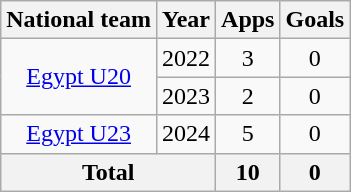<table class=wikitable style=text-align:center>
<tr>
<th>National team</th>
<th>Year</th>
<th>Apps</th>
<th>Goals</th>
</tr>
<tr>
<td rowspan="2"><a href='#'>Egypt U20</a></td>
<td>2022</td>
<td>3</td>
<td>0</td>
</tr>
<tr>
<td>2023</td>
<td>2</td>
<td>0</td>
</tr>
<tr>
<td rowspan="1"><a href='#'>Egypt U23</a></td>
<td>2024</td>
<td>5</td>
<td>0</td>
</tr>
<tr>
<th colspan="2">Total</th>
<th>10</th>
<th>0</th>
</tr>
</table>
